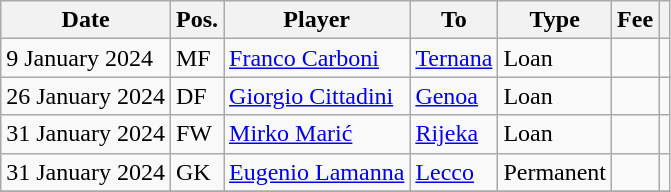<table class="wikitable">
<tr>
<th>Date</th>
<th>Pos.</th>
<th>Player</th>
<th>To</th>
<th>Type</th>
<th>Fee</th>
<th></th>
</tr>
<tr>
<td>9 January 2024</td>
<td>MF</td>
<td> <a href='#'>Franco Carboni</a></td>
<td><a href='#'>Ternana</a></td>
<td>Loan</td>
<td></td>
<td></td>
</tr>
<tr>
<td>26 January 2024</td>
<td>DF</td>
<td> <a href='#'>Giorgio Cittadini</a></td>
<td><a href='#'>Genoa</a></td>
<td>Loan</td>
<td></td>
<td></td>
</tr>
<tr>
<td>31 January 2024</td>
<td>FW</td>
<td> <a href='#'>Mirko Marić</a></td>
<td><a href='#'>Rijeka</a></td>
<td>Loan</td>
<td></td>
<td></td>
</tr>
<tr>
<td>31 January 2024</td>
<td>GK</td>
<td> <a href='#'>Eugenio Lamanna</a></td>
<td><a href='#'>Lecco</a></td>
<td>Permanent</td>
<td></td>
<td></td>
</tr>
<tr>
</tr>
</table>
